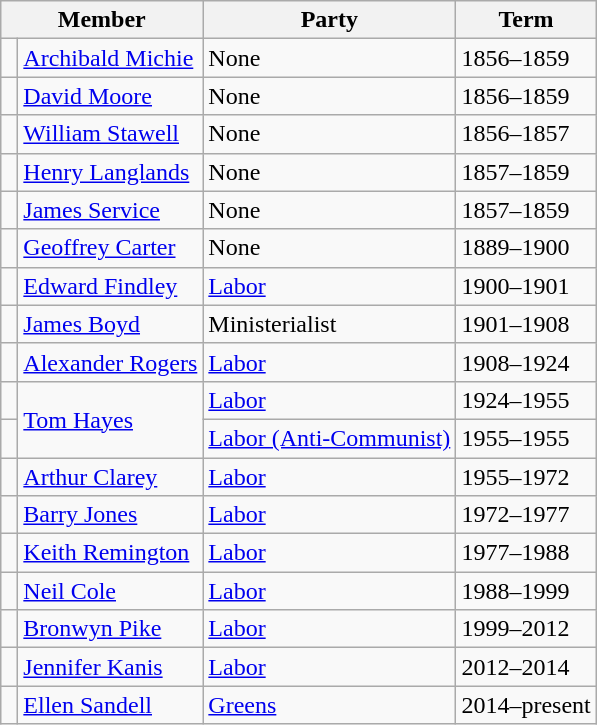<table class="wikitable">
<tr>
<th colspan="2">Member</th>
<th>Party</th>
<th>Term</th>
</tr>
<tr>
<td> </td>
<td><a href='#'>Archibald Michie</a></td>
<td>None</td>
<td>1856–1859</td>
</tr>
<tr>
<td> </td>
<td><a href='#'>David Moore</a></td>
<td>None</td>
<td>1856–1859</td>
</tr>
<tr>
<td> </td>
<td><a href='#'>William Stawell</a></td>
<td>None</td>
<td>1856–1857</td>
</tr>
<tr>
<td> </td>
<td><a href='#'>Henry Langlands</a></td>
<td>None</td>
<td>1857–1859</td>
</tr>
<tr>
<td> </td>
<td><a href='#'>James Service</a></td>
<td>None</td>
<td>1857–1859</td>
</tr>
<tr>
<td> </td>
<td><a href='#'>Geoffrey Carter</a></td>
<td>None</td>
<td>1889–1900</td>
</tr>
<tr>
<td> </td>
<td><a href='#'>Edward Findley</a></td>
<td><a href='#'>Labor</a></td>
<td>1900–1901</td>
</tr>
<tr>
<td> </td>
<td><a href='#'>James Boyd</a></td>
<td>Ministerialist</td>
<td>1901–1908</td>
</tr>
<tr>
<td> </td>
<td><a href='#'>Alexander Rogers</a></td>
<td><a href='#'>Labor</a></td>
<td>1908–1924</td>
</tr>
<tr>
<td> </td>
<td rowspan="2"><a href='#'>Tom Hayes</a></td>
<td><a href='#'>Labor</a></td>
<td>1924–1955</td>
</tr>
<tr>
<td> </td>
<td><a href='#'>Labor (Anti-Communist)</a></td>
<td>1955–1955</td>
</tr>
<tr>
<td> </td>
<td><a href='#'>Arthur Clarey</a></td>
<td><a href='#'>Labor</a></td>
<td>1955–1972</td>
</tr>
<tr>
<td> </td>
<td><a href='#'>Barry Jones</a></td>
<td><a href='#'>Labor</a></td>
<td>1972–1977</td>
</tr>
<tr>
<td> </td>
<td><a href='#'>Keith Remington</a></td>
<td><a href='#'>Labor</a></td>
<td>1977–1988</td>
</tr>
<tr>
<td> </td>
<td><a href='#'>Neil Cole</a></td>
<td><a href='#'>Labor</a></td>
<td>1988–1999</td>
</tr>
<tr>
<td> </td>
<td><a href='#'>Bronwyn Pike</a></td>
<td><a href='#'>Labor</a></td>
<td>1999–2012</td>
</tr>
<tr>
<td> </td>
<td><a href='#'>Jennifer Kanis</a></td>
<td><a href='#'>Labor</a></td>
<td>2012–2014</td>
</tr>
<tr>
<td> </td>
<td><a href='#'>Ellen Sandell</a></td>
<td><a href='#'>Greens</a></td>
<td>2014–present</td>
</tr>
</table>
